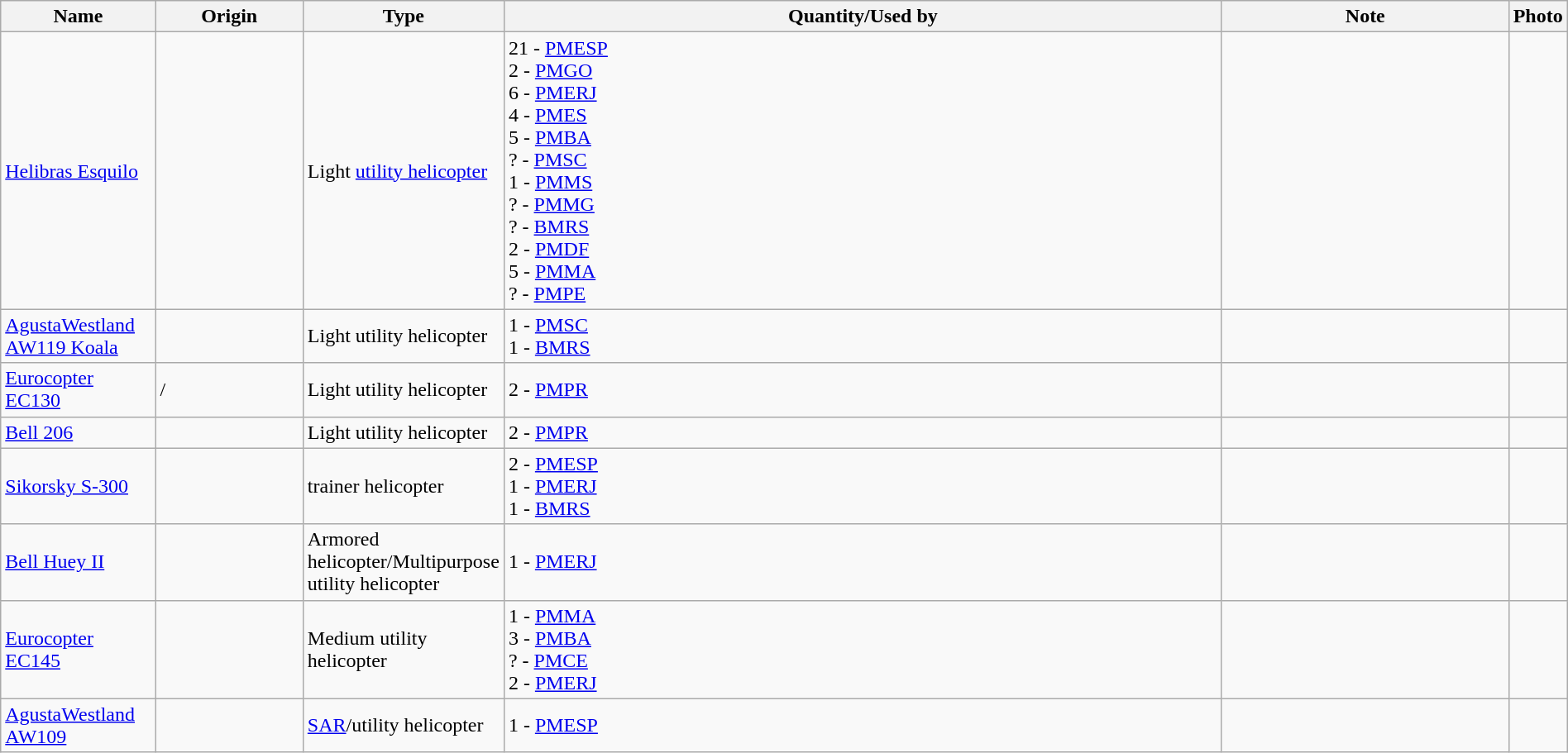<table class="wikitable" style="margin:auto; width:100%;">
<tr>
<th style="text-align: center; width:10%;">Name</th>
<th style="text-align: center; width:10%;">Origin</th>
<th style="text-align: center; width:10%;">Type</th>
<th style="text-align: center; width:50%;">Quantity/Used by</th>
<th style="text-align: center; width:20%;">Note</th>
<th style="text-align: center; width:0%;">Photo</th>
</tr>
<tr>
<td><a href='#'>Helibras Esquilo</a></td>
<td></td>
<td>Light <a href='#'>utility helicopter</a></td>
<td>21 -  <a href='#'>PMESP</a><br>2 -  <a href='#'>PMGO</a><br>6 -  <a href='#'>PMERJ</a><br>4 -  <a href='#'>PMES</a><br> 5 -  <a href='#'>PMBA</a><br>? -  <a href='#'>PMSC</a><br>1 -  <a href='#'>PMMS</a> <br>? -  <a href='#'>PMMG</a><br>? -  <a href='#'>BMRS</a><br>2 -  <a href='#'>PMDF</a><br>5 -  <a href='#'>PMMA</a><br>? -  <a href='#'>PMPE</a></td>
<td></td>
<td></td>
</tr>
<tr>
<td><a href='#'>AgustaWestland AW119 Koala</a></td>
<td></td>
<td>Light utility helicopter</td>
<td>1 -  <a href='#'>PMSC</a><br> 1 -  <a href='#'>BMRS</a></td>
<td></td>
<td></td>
</tr>
<tr>
<td><a href='#'>Eurocopter EC130</a></td>
<td>/</td>
<td>Light utility helicopter</td>
<td>2 -  <a href='#'>PMPR</a></td>
<td></td>
<td></td>
</tr>
<tr>
<td><a href='#'>Bell 206</a></td>
<td></td>
<td>Light utility helicopter</td>
<td>2 -  <a href='#'>PMPR</a></td>
<td></td>
<td></td>
</tr>
<tr>
<td><a href='#'>Sikorsky S-300</a></td>
<td></td>
<td>trainer helicopter</td>
<td>2 -  <a href='#'>PMESP</a><br>1 -  <a href='#'>PMERJ</a><br>1 -  <a href='#'>BMRS</a></td>
<td></td>
<td></td>
</tr>
<tr>
<td><a href='#'>Bell Huey II</a></td>
<td></td>
<td>Armored helicopter/Multipurpose utility helicopter</td>
<td>1 -  <a href='#'>PMERJ</a></td>
<td></td>
<td></td>
</tr>
<tr>
<td><a href='#'>Eurocopter EC145</a></td>
<td></td>
<td>Medium utility helicopter</td>
<td>1 -  <a href='#'>PMMA</a><br>3 -  <a href='#'>PMBA</a><br>? -  <a href='#'>PMCE</a><br>2 -  <a href='#'>PMERJ</a></td>
<td></td>
<td></td>
</tr>
<tr>
<td><a href='#'>AgustaWestland AW109</a></td>
<td></td>
<td><a href='#'>SAR</a>/utility helicopter</td>
<td>1 -  <a href='#'>PMESP</a></td>
<td></td>
<td></td>
</tr>
</table>
